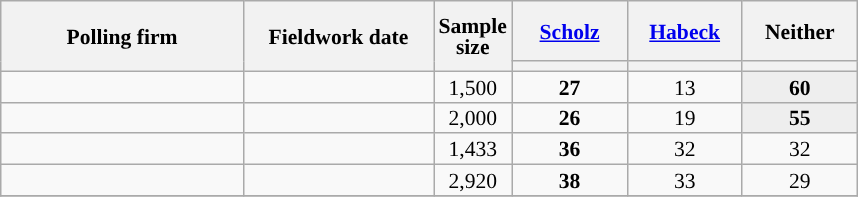<table class="wikitable sortable mw-datatable" style="text-align:center;font-size:90%;line-height:14px;">
<tr style="height:40px;">
<th style="width:155px;" rowspan="2">Polling firm</th>
<th style="width:120px;" rowspan="2">Fieldwork date</th>
<th style="width: 35px;" rowspan="2">Sample<br>size</th>
<th class="unsortable" style="width:70px;"><a href='#'>Scholz</a><br></th>
<th class="unsortable" style="width:70px;"><a href='#'>Habeck</a><br></th>
<th class="unsortable" style="width:70px;">Neither</th>
</tr>
<tr>
<th style="background:"></th>
<th style="background:"></th>
<th style="background:"></th>
</tr>
<tr>
<td></td>
<td></td>
<td>1,500</td>
<td><strong>27</strong></td>
<td>13</td>
<td style="background:#EEEEEE;"><strong>60</strong></td>
</tr>
<tr>
<td></td>
<td></td>
<td>2,000</td>
<td><strong>26</strong></td>
<td>19</td>
<td style="background:#EEEEEE;"><strong>55</strong></td>
</tr>
<tr>
<td></td>
<td></td>
<td>1,433</td>
<td><strong>36</strong></td>
<td>32</td>
<td>32</td>
</tr>
<tr>
<td></td>
<td></td>
<td>2,920</td>
<td><strong>38</strong></td>
<td>33</td>
<td>29</td>
</tr>
<tr>
</tr>
</table>
